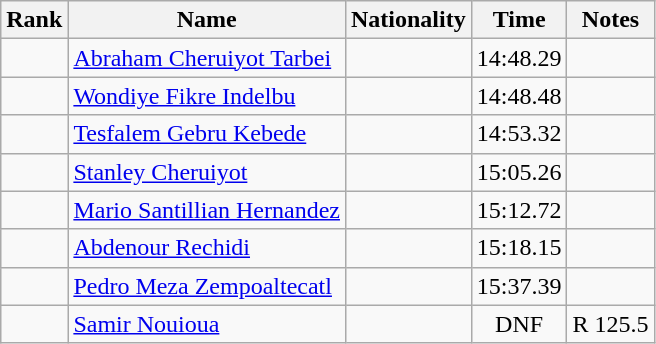<table class="wikitable sortable" style="text-align:center">
<tr>
<th>Rank</th>
<th>Name</th>
<th>Nationality</th>
<th>Time</th>
<th>Notes</th>
</tr>
<tr>
<td></td>
<td align=left><a href='#'>Abraham Cheruiyot Tarbei</a></td>
<td align=left></td>
<td>14:48.29</td>
<td></td>
</tr>
<tr>
<td></td>
<td align=left><a href='#'>Wondiye Fikre Indelbu</a></td>
<td align=left></td>
<td>14:48.48</td>
<td></td>
</tr>
<tr>
<td></td>
<td align=left><a href='#'>Tesfalem Gebru Kebede</a></td>
<td align=left></td>
<td>14:53.32</td>
<td></td>
</tr>
<tr>
<td></td>
<td align=left><a href='#'>Stanley Cheruiyot</a></td>
<td align=left></td>
<td>15:05.26</td>
<td></td>
</tr>
<tr>
<td></td>
<td align=left><a href='#'>Mario Santillian Hernandez</a></td>
<td align=left></td>
<td>15:12.72</td>
<td></td>
</tr>
<tr>
<td></td>
<td align=left><a href='#'>Abdenour Rechidi</a></td>
<td align=left></td>
<td>15:18.15</td>
<td></td>
</tr>
<tr>
<td></td>
<td align=left><a href='#'>Pedro Meza Zempoaltecatl</a></td>
<td align=left></td>
<td>15:37.39</td>
<td></td>
</tr>
<tr>
<td></td>
<td align=left><a href='#'>Samir Nouioua</a></td>
<td align=left></td>
<td>DNF</td>
<td>R 125.5</td>
</tr>
</table>
